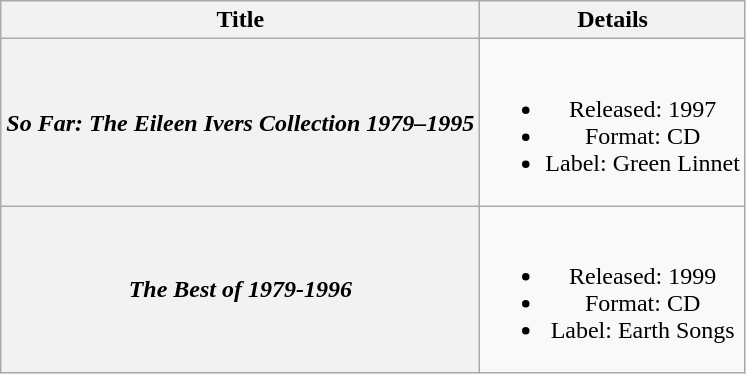<table class="wikitable plainrowheaders" style="text-align:center;" border="1">
<tr>
<th>Title</th>
<th>Details</th>
</tr>
<tr>
<th scope="row"><em>So Far: The Eileen Ivers Collection 1979–1995</em></th>
<td><br><ul><li>Released: 1997</li><li>Format: CD</li><li>Label: Green Linnet</li></ul></td>
</tr>
<tr>
<th scope="row"><em>The Best of 1979-1996</em></th>
<td><br><ul><li>Released: 1999</li><li>Format: CD</li><li>Label: Earth Songs</li></ul></td>
</tr>
</table>
